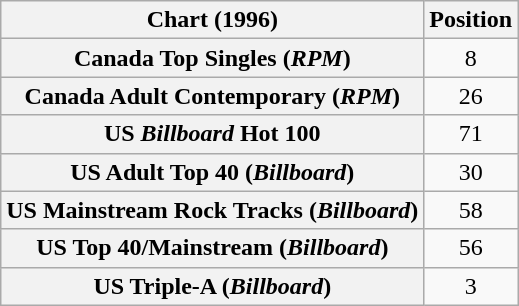<table class="wikitable sortable plainrowheaders" style="text-align:center">
<tr>
<th scope="col">Chart (1996)</th>
<th scope="col">Position</th>
</tr>
<tr>
<th scope="row">Canada Top Singles (<em>RPM</em>)</th>
<td>8</td>
</tr>
<tr>
<th scope="row">Canada Adult Contemporary (<em>RPM</em>)</th>
<td>26</td>
</tr>
<tr>
<th scope="row">US <em>Billboard</em> Hot 100</th>
<td>71</td>
</tr>
<tr>
<th scope="row">US Adult Top 40 (<em>Billboard</em>)</th>
<td>30</td>
</tr>
<tr>
<th scope="row">US Mainstream Rock Tracks (<em>Billboard</em>)</th>
<td>58</td>
</tr>
<tr>
<th scope="row">US Top 40/Mainstream (<em>Billboard</em>)</th>
<td>56</td>
</tr>
<tr>
<th scope="row">US Triple-A (<em>Billboard</em>)</th>
<td>3</td>
</tr>
</table>
